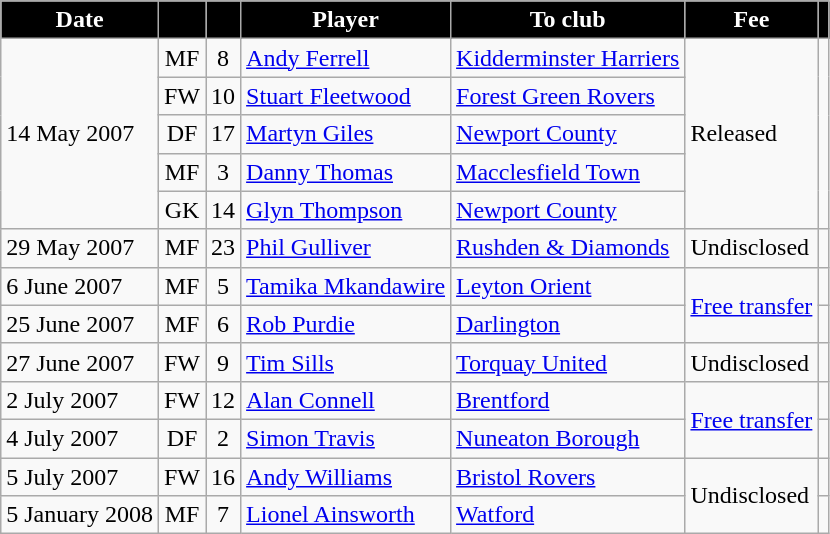<table class="wikitable">
<tr>
<th style="background:#000; color:white;">Date</th>
<th style="background:#000; color:white;"></th>
<th style="background:#000; color:white;"></th>
<th style="background:#000; color:white;">Player</th>
<th style="background:#000; color:white;">To club</th>
<th style="background:#000; color:white;">Fee</th>
<th style="background:#000; color:white;"></th>
</tr>
<tr>
<td rowspan="5">14 May 2007</td>
<td style="text-align:center;">MF</td>
<td style="text-align:center;">8</td>
<td> <a href='#'>Andy Ferrell</a></td>
<td><a href='#'>Kidderminster Harriers</a></td>
<td rowspan="5">Released</td>
<td rowspan="5" style="text-align:center;"></td>
</tr>
<tr>
<td style="text-align:center;">FW</td>
<td style="text-align:center;">10</td>
<td> <a href='#'>Stuart Fleetwood</a></td>
<td><a href='#'>Forest Green Rovers</a></td>
</tr>
<tr>
<td style="text-align:center;">DF</td>
<td style="text-align:center;">17</td>
<td> <a href='#'>Martyn Giles</a></td>
<td><a href='#'>Newport County</a></td>
</tr>
<tr>
<td style="text-align:center;">MF</td>
<td style="text-align:center;">3</td>
<td> <a href='#'>Danny Thomas</a></td>
<td><a href='#'>Macclesfield Town</a></td>
</tr>
<tr>
<td style="text-align:center;">GK</td>
<td style="text-align:center;">14</td>
<td> <a href='#'>Glyn Thompson</a></td>
<td><a href='#'>Newport County</a></td>
</tr>
<tr>
<td>29 May 2007</td>
<td style="text-align:center;">MF</td>
<td style="text-align:center;">23</td>
<td> <a href='#'>Phil Gulliver</a></td>
<td><a href='#'>Rushden & Diamonds</a></td>
<td>Undisclosed</td>
<td style="text-align:center;"></td>
</tr>
<tr>
<td>6 June 2007</td>
<td style="text-align:center;">MF</td>
<td style="text-align:center;">5</td>
<td> <a href='#'>Tamika Mkandawire</a></td>
<td><a href='#'>Leyton Orient</a></td>
<td rowspan="2"><a href='#'>Free transfer</a></td>
<td style="text-align:center;"></td>
</tr>
<tr>
<td>25 June 2007</td>
<td style="text-align:center;">MF</td>
<td style="text-align:center;">6</td>
<td> <a href='#'>Rob Purdie</a></td>
<td><a href='#'>Darlington</a></td>
<td style="text-align:center;"></td>
</tr>
<tr>
<td>27 June 2007</td>
<td style="text-align:center;">FW</td>
<td style="text-align:center;">9</td>
<td> <a href='#'>Tim Sills</a></td>
<td><a href='#'>Torquay United</a></td>
<td>Undisclosed</td>
<td style="text-align:center;"></td>
</tr>
<tr>
<td>2 July 2007</td>
<td style="text-align:center;">FW</td>
<td style="text-align:center;">12</td>
<td> <a href='#'>Alan Connell</a></td>
<td><a href='#'>Brentford</a></td>
<td rowspan="2"><a href='#'>Free transfer</a></td>
<td style="text-align:center;"></td>
</tr>
<tr>
<td>4 July 2007</td>
<td style="text-align:center;">DF</td>
<td style="text-align:center;">2</td>
<td> <a href='#'>Simon Travis</a></td>
<td><a href='#'>Nuneaton Borough</a></td>
<td style="text-align:center;"></td>
</tr>
<tr>
<td>5 July 2007</td>
<td style="text-align:center;">FW</td>
<td style="text-align:center;">16</td>
<td> <a href='#'>Andy Williams</a></td>
<td><a href='#'>Bristol Rovers</a></td>
<td rowspan="2">Undisclosed</td>
<td style="text-align:center;"></td>
</tr>
<tr>
<td>5 January 2008</td>
<td style="text-align:center;">MF</td>
<td style="text-align:center;">7</td>
<td> <a href='#'>Lionel Ainsworth</a></td>
<td><a href='#'>Watford</a></td>
<td style="text-align:center;"></td>
</tr>
</table>
